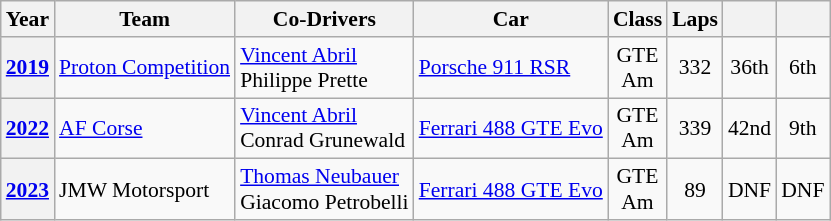<table class="wikitable" style="text-align:center; font-size:90%">
<tr>
<th>Year</th>
<th>Team</th>
<th>Co-Drivers</th>
<th>Car</th>
<th>Class</th>
<th>Laps</th>
<th></th>
<th></th>
</tr>
<tr>
<th><a href='#'>2019</a></th>
<td align="left"> <a href='#'>Proton Competition</a></td>
<td align="left"> <a href='#'>Vincent Abril</a><br> Philippe Prette</td>
<td align="left"><a href='#'>Porsche 911 RSR</a></td>
<td>GTE<br>Am</td>
<td>332</td>
<td>36th</td>
<td>6th</td>
</tr>
<tr>
<th><a href='#'>2022</a></th>
<td align="left"> <a href='#'>AF Corse</a></td>
<td align="left"> <a href='#'>Vincent Abril</a><br> Conrad Grunewald</td>
<td align="left"><a href='#'>Ferrari 488 GTE Evo</a></td>
<td>GTE<br>Am</td>
<td>339</td>
<td>42nd</td>
<td>9th</td>
</tr>
<tr>
<th><a href='#'>2023</a></th>
<td align="left"> JMW Motorsport</td>
<td align="left"> <a href='#'>Thomas Neubauer</a><br> Giacomo Petrobelli</td>
<td align="left"><a href='#'>Ferrari 488 GTE Evo</a></td>
<td>GTE<br>Am</td>
<td>89</td>
<td>DNF</td>
<td>DNF</td>
</tr>
</table>
